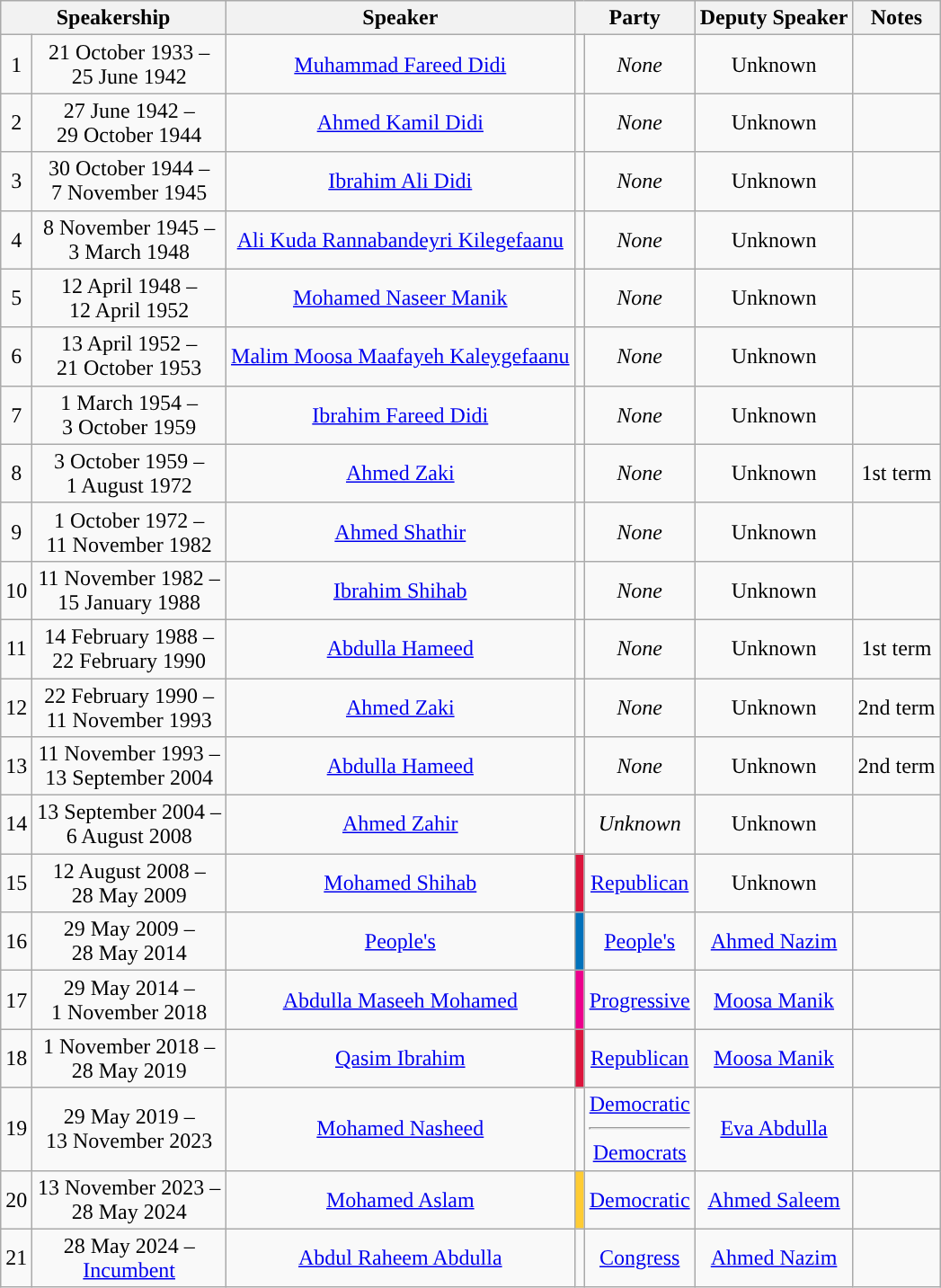<table class="wikitable" style="text-align:center;">
<tr>
<th colspan=2>Speakership</th>
<th>Speaker</th>
<th colspan=2>Party</th>
<th>Deputy Speaker</th>
<th>Notes</th>
</tr>
<tr>
<td>1</td>
<td>21 October 1933 –<br>25 June 1942</td>
<td><a href='#'>Muhammad Fareed Didi</a></td>
<td></td>
<td><em>None</em></td>
<td>Unknown</td>
<td></td>
</tr>
<tr>
<td>2</td>
<td>27 June 1942 –<br>29 October 1944</td>
<td><a href='#'>Ahmed Kamil Didi</a></td>
<td></td>
<td><em>None</em></td>
<td>Unknown</td>
<td></td>
</tr>
<tr>
<td>3</td>
<td>30 October 1944 –<br>7 November 1945</td>
<td><a href='#'>Ibrahim Ali Didi</a></td>
<td></td>
<td><em>None</em></td>
<td>Unknown</td>
<td></td>
</tr>
<tr>
<td>4</td>
<td>8 November 1945 –<br>3 March 1948</td>
<td><a href='#'>Ali Kuda Rannabandeyri Kilegefaanu</a></td>
<td></td>
<td><em>None</em></td>
<td>Unknown</td>
<td></td>
</tr>
<tr>
<td>5</td>
<td>12 April 1948 –<br>12 April 1952</td>
<td><a href='#'>Mohamed Naseer Manik</a></td>
<td></td>
<td><em>None</em></td>
<td>Unknown</td>
<td></td>
</tr>
<tr>
<td>6</td>
<td>13 April 1952 –<br>21 October 1953</td>
<td><a href='#'>Malim Moosa Maafayeh Kaleygefaanu</a></td>
<td></td>
<td><em>None</em></td>
<td>Unknown</td>
<td></td>
</tr>
<tr>
<td>7</td>
<td>1 March 1954 –<br>3 October 1959</td>
<td><a href='#'>Ibrahim Fareed Didi</a></td>
<td></td>
<td><em>None</em></td>
<td>Unknown</td>
<td></td>
</tr>
<tr>
<td>8</td>
<td>3 October 1959 –<br>1 August 1972</td>
<td><a href='#'>Ahmed Zaki</a></td>
<td></td>
<td><em>None</em></td>
<td>Unknown</td>
<td>1st term </td>
</tr>
<tr>
<td>9</td>
<td>1 October 1972 –<br>11 November 1982</td>
<td><a href='#'>Ahmed Shathir</a></td>
<td></td>
<td><em>None</em></td>
<td>Unknown</td>
<td></td>
</tr>
<tr>
<td>10</td>
<td>11 November 1982 –<br>15 January 1988</td>
<td><a href='#'>Ibrahim Shihab</a></td>
<td></td>
<td><em>None</em></td>
<td>Unknown</td>
<td></td>
</tr>
<tr>
<td>11</td>
<td>14 February 1988 –<br>22 February 1990</td>
<td><a href='#'>Abdulla Hameed</a></td>
<td></td>
<td><em>None</em></td>
<td>Unknown</td>
<td>1st term </td>
</tr>
<tr>
<td>12</td>
<td>22 February 1990 –<br>11 November 1993</td>
<td><a href='#'>Ahmed Zaki</a></td>
<td></td>
<td><em>None</em></td>
<td>Unknown</td>
<td>2nd term </td>
</tr>
<tr>
<td>13</td>
<td>11 November 1993 –<br>13 September 2004</td>
<td><a href='#'>Abdulla Hameed</a></td>
<td></td>
<td><em>None</em></td>
<td>Unknown</td>
<td>2nd term </td>
</tr>
<tr>
<td>14</td>
<td>13 September 2004 –<br>6 August 2008</td>
<td><a href='#'>Ahmed Zahir</a></td>
<td></td>
<td><em>Unknown</em></td>
<td>Unknown</td>
<td></td>
</tr>
<tr>
<td>15</td>
<td>12 August 2008 –<br>28 May 2009</td>
<td><a href='#'>Mohamed Shihab</a></td>
<td style="background: #DC143C;"></td>
<td><a href='#'>Republican</a></td>
<td>Unknown</td>
<td></td>
</tr>
<tr>
<td>16</td>
<td>29 May 2009 –<br>28 May 2014</td>
<td><a href='#'>People's</a></td>
<td style="background: #0171BB;"></td>
<td><a href='#'>People's</a></td>
<td><a href='#'>Ahmed Nazim</a></td>
<td></td>
</tr>
<tr>
<td>17</td>
<td>29 May 2014 –<br>1 November 2018</td>
<td><a href='#'>Abdulla Maseeh Mohamed</a></td>
<td style="background: #EC008C;"></td>
<td><a href='#'>Progressive</a></td>
<td><a href='#'>Moosa Manik</a></td>
<td></td>
</tr>
<tr>
<td>18</td>
<td>1 November 2018 –<br>28 May 2019</td>
<td><a href='#'>Qasim Ibrahim</a></td>
<td style="background: #DC143C;"></td>
<td><a href='#'>Republican</a></td>
<td><a href='#'>Moosa Manik</a></td>
<td></td>
</tr>
<tr>
<td>19</td>
<td>29 May 2019 –<br>13 November 2023</td>
<td><a href='#'>Mohamed Nasheed</a></td>
<td style="background: linear-gradient("></td>
<td><a href='#'>Democratic</a><hr><a href='#'>Democrats</a></td>
<td><a href='#'>Eva Abdulla</a></td>
<td></td>
</tr>
<tr>
<td>20</td>
<td>13 November 2023 –<br>28 May 2024</td>
<td><a href='#'>Mohamed Aslam</a></td>
<td style="background: #ffcc33;"></td>
<td><a href='#'>Democratic</a></td>
<td><a href='#'> Ahmed Saleem</a></td>
<td></td>
</tr>
<tr>
<td>21</td>
<td>28 May 2024 –<br><a href='#'>Incumbent</a></td>
<td><a href='#'>Abdul Raheem Abdulla</a></td>
<td style="background:"></td>
<td><a href='#'>Congress</a></td>
<td><a href='#'>Ahmed Nazim</a></td>
<td><br></td>
</tr>
</table>
